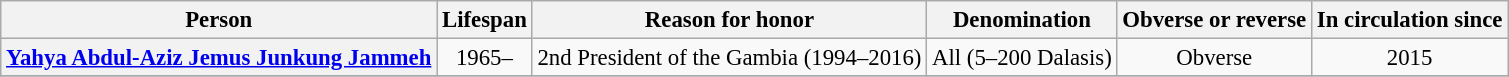<table class="wikitable" style="font-size: 95%; text-align:center;">
<tr>
<th>Person</th>
<th>Lifespan</th>
<th>Reason for honor</th>
<th>Denomination</th>
<th>Obverse or reverse</th>
<th>In circulation since</th>
</tr>
<tr>
<th><a href='#'>Yahya Abdul-Aziz Jemus Junkung Jammeh</a></th>
<td>1965–</td>
<td>2nd President of the Gambia (1994–2016)</td>
<td>All (5–200 Dalasis)</td>
<td>Obverse</td>
<td>2015</td>
</tr>
<tr>
</tr>
</table>
